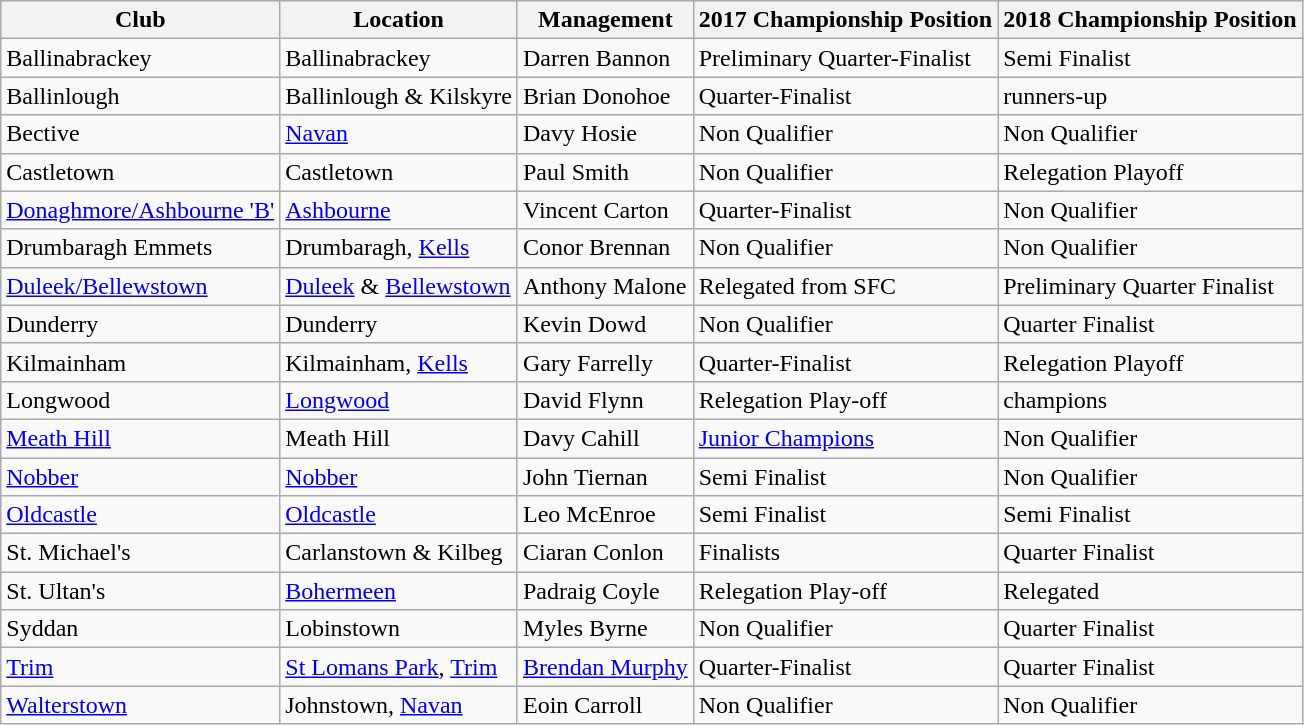<table class="wikitable sortable">
<tr>
<th>Club</th>
<th>Location</th>
<th>Management</th>
<th>2017 Championship Position</th>
<th>2018 Championship Position</th>
</tr>
<tr>
<td>Ballinabrackey</td>
<td>Ballinabrackey</td>
<td>Darren Bannon</td>
<td>Preliminary Quarter-Finalist</td>
<td>Semi Finalist</td>
</tr>
<tr>
<td>Ballinlough</td>
<td>Ballinlough & Kilskyre</td>
<td>Brian Donohoe</td>
<td>Quarter-Finalist</td>
<td>runners-up</td>
</tr>
<tr>
<td>Bective</td>
<td><a href='#'>Navan</a></td>
<td>Davy Hosie</td>
<td>Non Qualifier</td>
<td>Non Qualifier</td>
</tr>
<tr>
<td>Castletown</td>
<td>Castletown</td>
<td>Paul Smith</td>
<td>Non Qualifier</td>
<td>Relegation Playoff</td>
</tr>
<tr>
<td><a href='#'>Donaghmore/Ashbourne 'B'</a></td>
<td><a href='#'>Ashbourne</a></td>
<td>Vincent Carton</td>
<td>Quarter-Finalist</td>
<td>Non Qualifier</td>
</tr>
<tr>
<td>Drumbaragh Emmets</td>
<td>Drumbaragh, <a href='#'>Kells</a></td>
<td>Conor Brennan</td>
<td>Non Qualifier</td>
<td>Non Qualifier</td>
</tr>
<tr>
<td><a href='#'>Duleek/Bellewstown</a></td>
<td><a href='#'>Duleek</a> & <a href='#'>Bellewstown</a></td>
<td>Anthony Malone</td>
<td>Relegated from SFC</td>
<td>Preliminary Quarter Finalist</td>
</tr>
<tr>
<td>Dunderry</td>
<td>Dunderry</td>
<td>Kevin Dowd</td>
<td>Non Qualifier</td>
<td>Quarter Finalist</td>
</tr>
<tr>
<td>Kilmainham</td>
<td>Kilmainham, <a href='#'>Kells</a></td>
<td>Gary Farrelly</td>
<td>Quarter-Finalist</td>
<td>Relegation Playoff</td>
</tr>
<tr>
<td>Longwood</td>
<td><a href='#'>Longwood</a></td>
<td>David Flynn</td>
<td>Relegation Play-off</td>
<td>champions</td>
</tr>
<tr>
<td><a href='#'>Meath Hill</a></td>
<td>Meath Hill</td>
<td>Davy Cahill</td>
<td><a href='#'>Junior Champions</a></td>
<td>Non Qualifier</td>
</tr>
<tr>
<td><a href='#'>Nobber</a></td>
<td><a href='#'>Nobber</a></td>
<td>John Tiernan</td>
<td>Semi Finalist</td>
<td>Non Qualifier</td>
</tr>
<tr>
<td><a href='#'>Oldcastle</a></td>
<td><a href='#'>Oldcastle</a></td>
<td>Leo McEnroe</td>
<td>Semi Finalist</td>
<td>Semi Finalist</td>
</tr>
<tr>
<td>St. Michael's</td>
<td>Carlanstown & Kilbeg</td>
<td>Ciaran Conlon</td>
<td>Finalists</td>
<td>Quarter Finalist</td>
</tr>
<tr>
<td>St. Ultan's</td>
<td><a href='#'>Bohermeen</a></td>
<td>Padraig Coyle</td>
<td>Relegation Play-off</td>
<td>Relegated</td>
</tr>
<tr>
<td>Syddan</td>
<td>Lobinstown</td>
<td>Myles Byrne</td>
<td>Non Qualifier</td>
<td>Quarter Finalist</td>
</tr>
<tr>
<td><a href='#'>Trim</a></td>
<td><a href='#'>St Lomans Park</a>, <a href='#'>Trim</a></td>
<td><a href='#'>Brendan Murphy</a></td>
<td>Quarter-Finalist</td>
<td>Quarter Finalist</td>
</tr>
<tr>
<td><a href='#'>Walterstown</a></td>
<td>Johnstown, <a href='#'>Navan</a></td>
<td>Eoin Carroll</td>
<td>Non Qualifier</td>
<td>Non Qualifier</td>
</tr>
</table>
